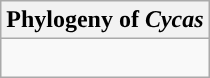<table class="wikitable">
<tr>
<th colspan=1>Phylogeny of <em>Cycas</em></th>
</tr>
<tr>
<td style="vertical-align:top"><br></td>
</tr>
</table>
